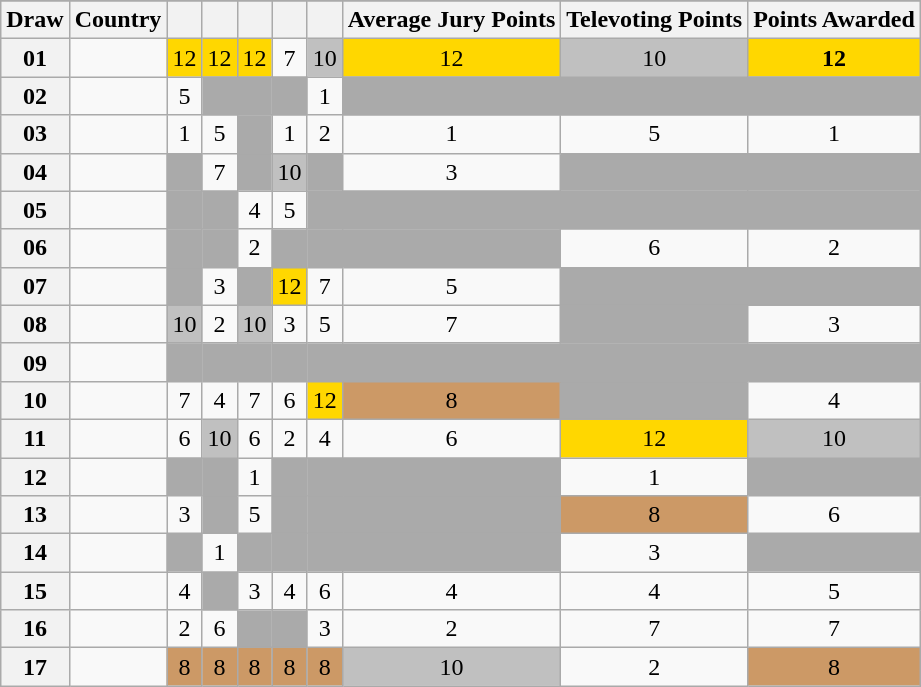<table class="sortable wikitable collapsible plainrowheaders" style="text-align:center;">
<tr>
</tr>
<tr>
<th scope="col">Draw</th>
<th scope="col">Country</th>
<th scope="col"><small></small></th>
<th scope="col"><small></small></th>
<th scope="col"><small></small></th>
<th scope="col"><small></small></th>
<th scope="col"><small></small></th>
<th scope="col">Average Jury Points</th>
<th scope="col">Televoting Points</th>
<th scope="col">Points Awarded</th>
</tr>
<tr>
<th scope="row" style="text-align:center;">01</th>
<td style="text-align:left;"></td>
<td style="background:gold;">12</td>
<td style="background:gold;">12</td>
<td style="background:gold;">12</td>
<td>7</td>
<td style="background:silver;">10</td>
<td style="background:gold;">12</td>
<td style="background:silver;">10</td>
<td style="background:gold;"><strong>12</strong></td>
</tr>
<tr>
<th scope="row" style="text-align:center;">02</th>
<td style="text-align:left;"></td>
<td>5</td>
<td style="background:#AAAAAA;"></td>
<td style="background:#AAAAAA;"></td>
<td style="background:#AAAAAA;"></td>
<td>1</td>
<td style="background:#AAAAAA;"></td>
<td style="background:#AAAAAA;"></td>
<td style="background:#AAAAAA;"></td>
</tr>
<tr>
<th scope="row" style="text-align:center;">03</th>
<td style="text-align:left;"></td>
<td>1</td>
<td>5</td>
<td style="background:#AAAAAA;"></td>
<td>1</td>
<td>2</td>
<td>1</td>
<td>5</td>
<td>1</td>
</tr>
<tr>
<th scope="row" style="text-align:center;">04</th>
<td style="text-align:left;"></td>
<td style="background:#AAAAAA;"></td>
<td>7</td>
<td style="background:#AAAAAA;"></td>
<td style="background:silver;">10</td>
<td style="background:#AAAAAA;"></td>
<td>3</td>
<td style="background:#AAAAAA;"></td>
<td style="background:#AAAAAA;"></td>
</tr>
<tr>
<th scope="row" style="text-align:center;">05</th>
<td style="text-align:left;"></td>
<td style="background:#AAAAAA;"></td>
<td style="background:#AAAAAA;"></td>
<td>4</td>
<td>5</td>
<td style="background:#AAAAAA;"></td>
<td style="background:#AAAAAA;"></td>
<td style="background:#AAAAAA;"></td>
<td style="background:#AAAAAA;"></td>
</tr>
<tr>
<th scope="row" style="text-align:center;">06</th>
<td style="text-align:left;"></td>
<td style="background:#AAAAAA;"></td>
<td style="background:#AAAAAA;"></td>
<td>2</td>
<td style="background:#AAAAAA;"></td>
<td style="background:#AAAAAA;"></td>
<td style="background:#AAAAAA;"></td>
<td>6</td>
<td>2</td>
</tr>
<tr>
<th scope="row" style="text-align:center;">07</th>
<td style="text-align:left;"></td>
<td style="background:#AAAAAA;"></td>
<td>3</td>
<td style="background:#AAAAAA;"></td>
<td style="background:gold;">12</td>
<td>7</td>
<td>5</td>
<td style="background:#AAAAAA;"></td>
<td style="background:#AAAAAA;"></td>
</tr>
<tr>
<th scope="row" style="text-align:center;">08</th>
<td style="text-align:left;"></td>
<td style="background:silver;">10</td>
<td>2</td>
<td style="background:silver;">10</td>
<td>3</td>
<td>5</td>
<td>7</td>
<td style="background:#AAAAAA;"></td>
<td>3</td>
</tr>
<tr class="sortbottom">
<th scope="row" style="text-align:center;">09</th>
<td style="text-align:left;"></td>
<td style="background:#AAAAAA;"></td>
<td style="background:#AAAAAA;"></td>
<td style="background:#AAAAAA;"></td>
<td style="background:#AAAAAA;"></td>
<td style="background:#AAAAAA;"></td>
<td style="background:#AAAAAA;"></td>
<td style="background:#AAAAAA;"></td>
<td style="background:#AAAAAA;"></td>
</tr>
<tr>
<th scope="row" style="text-align:center;">10</th>
<td style="text-align:left;"></td>
<td>7</td>
<td>4</td>
<td>7</td>
<td>6</td>
<td style="background:gold;">12</td>
<td style="background:#CC9966;">8</td>
<td style="background:#AAAAAA;"></td>
<td>4</td>
</tr>
<tr>
<th scope="row" style="text-align:center;">11</th>
<td style="text-align:left;"></td>
<td>6</td>
<td style="background:silver;">10</td>
<td>6</td>
<td>2</td>
<td>4</td>
<td>6</td>
<td style="background:gold;">12</td>
<td style="background:silver;">10</td>
</tr>
<tr>
<th scope="row" style="text-align:center;">12</th>
<td style="text-align:left;"></td>
<td style="background:#AAAAAA;"></td>
<td style="background:#AAAAAA;"></td>
<td>1</td>
<td style="background:#AAAAAA;"></td>
<td style="background:#AAAAAA;"></td>
<td style="background:#AAAAAA;"></td>
<td>1</td>
<td style="background:#AAAAAA;"></td>
</tr>
<tr>
<th scope="row" style="text-align:center;">13</th>
<td style="text-align:left;"></td>
<td>3</td>
<td style="background:#AAAAAA;"></td>
<td>5</td>
<td style="background:#AAAAAA;"></td>
<td style="background:#AAAAAA;"></td>
<td style="background:#AAAAAA;"></td>
<td style="background:#CC9966;">8</td>
<td>6</td>
</tr>
<tr>
<th scope="row" style="text-align:center;">14</th>
<td style="text-align:left;"></td>
<td style="background:#AAAAAA;"></td>
<td>1</td>
<td style="background:#AAAAAA;"></td>
<td style="background:#AAAAAA;"></td>
<td style="background:#AAAAAA;"></td>
<td style="background:#AAAAAA;"></td>
<td>3</td>
<td style="background:#AAAAAA;"></td>
</tr>
<tr>
<th scope="row" style="text-align:center;">15</th>
<td style="text-align:left;"></td>
<td>4</td>
<td style="background:#AAAAAA;"></td>
<td>3</td>
<td>4</td>
<td>6</td>
<td>4</td>
<td>4</td>
<td>5</td>
</tr>
<tr>
<th scope="row" style="text-align:center;">16</th>
<td style="text-align:left;"></td>
<td>2</td>
<td>6</td>
<td style="background:#AAAAAA;"></td>
<td style="background:#AAAAAA;"></td>
<td>3</td>
<td>2</td>
<td>7</td>
<td>7</td>
</tr>
<tr>
<th scope="row" style="text-align:center;">17</th>
<td style="text-align:left;"></td>
<td style="background:#CC9966;">8</td>
<td style="background:#CC9966;">8</td>
<td style="background:#CC9966;">8</td>
<td style="background:#CC9966;">8</td>
<td style="background:#CC9966;">8</td>
<td style="background:silver;">10</td>
<td>2</td>
<td style="background:#CC9966;">8</td>
</tr>
</table>
